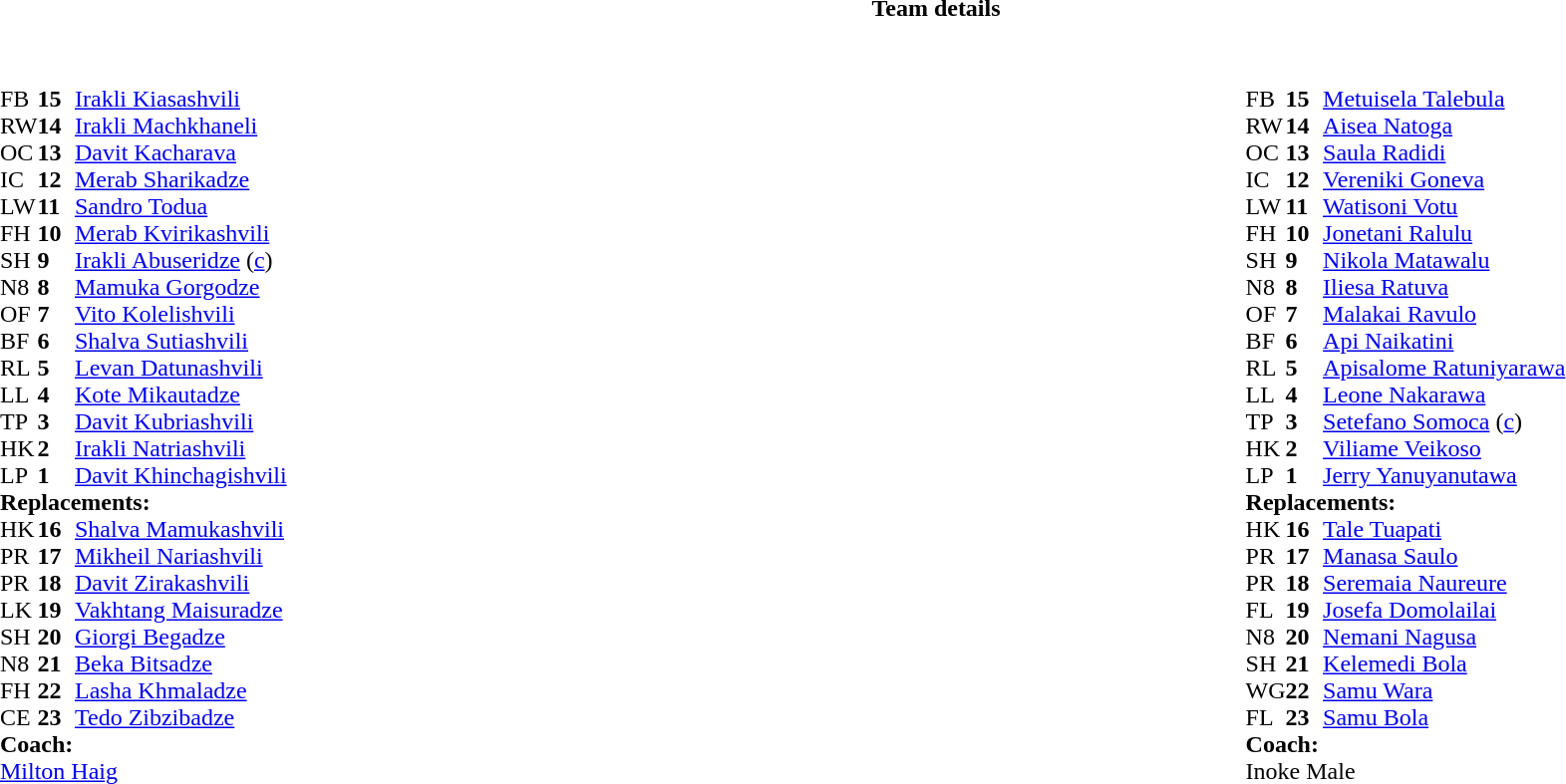<table border="0" width="100%" class="collapsible collapsed">
<tr>
<th>Team details</th>
</tr>
<tr>
<td><br><table width="100%">
<tr>
<td valign="top" width="50%"><br><table style="font-size: 100%" cellspacing="0" cellpadding="0">
<tr>
<th width="25"></th>
<th width="25"></th>
</tr>
<tr>
<td>FB</td>
<td><strong>15</strong></td>
<td><a href='#'>Irakli Kiasashvili</a></td>
<td></td>
<td></td>
</tr>
<tr>
<td>RW</td>
<td><strong>14</strong></td>
<td><a href='#'>Irakli Machkhaneli</a></td>
</tr>
<tr>
<td>OC</td>
<td><strong>13</strong></td>
<td><a href='#'>Davit Kacharava</a></td>
</tr>
<tr>
<td>IC</td>
<td><strong>12</strong></td>
<td><a href='#'>Merab Sharikadze</a></td>
</tr>
<tr>
<td>LW</td>
<td><strong>11</strong></td>
<td><a href='#'>Sandro Todua</a></td>
</tr>
<tr>
<td>FH</td>
<td><strong>10</strong></td>
<td><a href='#'>Merab Kvirikashvili</a></td>
</tr>
<tr>
<td>SH</td>
<td><strong>9</strong></td>
<td><a href='#'>Irakli Abuseridze</a> (<a href='#'>c</a>)</td>
</tr>
<tr>
<td>N8</td>
<td><strong>8</strong></td>
<td><a href='#'>Mamuka Gorgodze</a></td>
</tr>
<tr>
<td>OF</td>
<td><strong>7</strong></td>
<td><a href='#'>Vito Kolelishvili</a></td>
</tr>
<tr>
<td>BF</td>
<td><strong>6</strong></td>
<td><a href='#'>Shalva Sutiashvili</a></td>
<td></td>
<td></td>
</tr>
<tr>
<td>RL</td>
<td><strong>5</strong></td>
<td><a href='#'>Levan Datunashvili</a></td>
<td></td>
<td></td>
</tr>
<tr>
<td>LL</td>
<td><strong>4</strong></td>
<td><a href='#'>Kote Mikautadze</a></td>
</tr>
<tr>
<td>TP</td>
<td><strong>3</strong></td>
<td><a href='#'>Davit Kubriashvili</a></td>
<td></td>
<td></td>
</tr>
<tr>
<td>HK</td>
<td><strong>2</strong></td>
<td><a href='#'>Irakli Natriashvili</a></td>
<td></td>
<td></td>
</tr>
<tr>
<td>LP</td>
<td><strong>1</strong></td>
<td><a href='#'>Davit Khinchagishvili</a></td>
<td></td>
<td></td>
</tr>
<tr>
<td colspan=3><strong>Replacements:</strong></td>
</tr>
<tr>
<td>HK</td>
<td><strong>16</strong></td>
<td><a href='#'>Shalva Mamukashvili</a></td>
<td></td>
<td></td>
</tr>
<tr>
<td>PR</td>
<td><strong>17</strong></td>
<td><a href='#'>Mikheil Nariashvili</a></td>
<td></td>
<td></td>
</tr>
<tr>
<td>PR</td>
<td><strong>18</strong></td>
<td><a href='#'>Davit Zirakashvili</a></td>
<td></td>
<td></td>
</tr>
<tr>
<td>LK</td>
<td><strong>19</strong></td>
<td><a href='#'>Vakhtang Maisuradze</a></td>
<td></td>
<td></td>
</tr>
<tr>
<td>SH</td>
<td><strong>20</strong></td>
<td><a href='#'>Giorgi Begadze</a></td>
</tr>
<tr>
<td>N8</td>
<td><strong>21</strong></td>
<td><a href='#'>Beka Bitsadze</a></td>
<td></td>
<td></td>
</tr>
<tr>
<td>FH</td>
<td><strong>22</strong></td>
<td><a href='#'>Lasha Khmaladze</a></td>
<td></td>
<td></td>
</tr>
<tr>
<td>CE</td>
<td><strong>23</strong></td>
<td><a href='#'>Tedo Zibzibadze</a></td>
</tr>
<tr>
<td colspan=3><strong>Coach:</strong></td>
</tr>
<tr>
<td colspan="4"> <a href='#'>Milton Haig</a></td>
</tr>
</table>
</td>
<td valign="top" width="50%"><br><table style="font-size: 100%" cellspacing="0" cellpadding="0" align="center">
<tr>
<th width="25"></th>
<th width="25"></th>
</tr>
<tr>
<td>FB</td>
<td><strong>15</strong></td>
<td><a href='#'>Metuisela Talebula</a></td>
</tr>
<tr>
<td>RW</td>
<td><strong>14</strong></td>
<td><a href='#'>Aisea Natoga</a></td>
<td></td>
<td></td>
</tr>
<tr>
<td>OC</td>
<td><strong>13</strong></td>
<td><a href='#'>Saula Radidi</a></td>
</tr>
<tr>
<td>IC</td>
<td><strong>12</strong></td>
<td><a href='#'>Vereniki Goneva</a></td>
</tr>
<tr>
<td>LW</td>
<td><strong>11</strong></td>
<td><a href='#'>Watisoni Votu</a></td>
</tr>
<tr>
<td>FH</td>
<td><strong>10</strong></td>
<td><a href='#'>Jonetani Ralulu</a></td>
</tr>
<tr>
<td>SH</td>
<td><strong>9</strong></td>
<td><a href='#'>Nikola Matawalu</a></td>
<td></td>
<td></td>
</tr>
<tr>
<td>N8</td>
<td><strong>8</strong></td>
<td><a href='#'>Iliesa Ratuva</a></td>
<td></td>
<td></td>
</tr>
<tr>
<td>OF</td>
<td><strong>7</strong></td>
<td><a href='#'>Malakai Ravulo</a></td>
<td></td>
<td></td>
</tr>
<tr>
<td>BF</td>
<td><strong>6</strong></td>
<td><a href='#'>Api Naikatini</a></td>
<td></td>
<td></td>
</tr>
<tr>
<td>RL</td>
<td><strong>5</strong></td>
<td><a href='#'>Apisalome Ratuniyarawa</a></td>
</tr>
<tr>
<td>LL</td>
<td><strong>4</strong></td>
<td><a href='#'>Leone Nakarawa</a></td>
</tr>
<tr>
<td>TP</td>
<td><strong>3</strong></td>
<td><a href='#'>Setefano Somoca</a> (<a href='#'>c</a>)</td>
<td></td>
<td></td>
</tr>
<tr>
<td>HK</td>
<td><strong>2</strong></td>
<td><a href='#'>Viliame Veikoso</a></td>
<td></td>
<td></td>
</tr>
<tr>
<td>LP</td>
<td><strong>1</strong></td>
<td><a href='#'>Jerry Yanuyanutawa</a></td>
<td></td>
<td></td>
</tr>
<tr>
<td colspan=3><strong>Replacements:</strong></td>
</tr>
<tr>
<td>HK</td>
<td><strong>16</strong></td>
<td><a href='#'>Tale Tuapati</a></td>
<td></td>
<td></td>
</tr>
<tr>
<td>PR</td>
<td><strong>17</strong></td>
<td><a href='#'>Manasa Saulo</a></td>
<td></td>
<td></td>
</tr>
<tr>
<td>PR</td>
<td><strong>18</strong></td>
<td><a href='#'>Seremaia Naureure</a></td>
<td></td>
<td></td>
</tr>
<tr>
<td>FL</td>
<td><strong>19</strong></td>
<td><a href='#'>Josefa Domolailai</a></td>
<td></td>
<td></td>
</tr>
<tr>
<td>N8</td>
<td><strong>20</strong></td>
<td><a href='#'>Nemani Nagusa</a></td>
<td></td>
<td></td>
</tr>
<tr>
<td>SH</td>
<td><strong>21</strong></td>
<td><a href='#'>Kelemedi Bola</a></td>
<td></td>
<td></td>
</tr>
<tr>
<td>WG</td>
<td><strong>22</strong></td>
<td><a href='#'>Samu Wara</a></td>
<td></td>
<td></td>
</tr>
<tr>
<td>FL</td>
<td><strong>23</strong></td>
<td><a href='#'>Samu Bola</a></td>
<td></td>
<td></td>
</tr>
<tr>
<td colspan=3><strong>Coach:</strong></td>
</tr>
<tr>
<td colspan="4">Inoke Male</td>
</tr>
</table>
</td>
</tr>
</table>
</td>
</tr>
</table>
